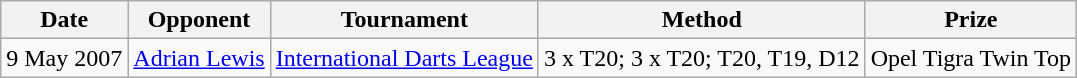<table class="wikitable">
<tr>
<th>Date</th>
<th>Opponent</th>
<th>Tournament</th>
<th>Method</th>
<th>Prize</th>
</tr>
<tr>
<td>9 May 2007</td>
<td> <a href='#'>Adrian Lewis</a></td>
<td><a href='#'>International Darts League</a></td>
<td>3 x T20; 3 x T20; T20, T19, D12</td>
<td>Opel Tigra Twin Top</td>
</tr>
</table>
